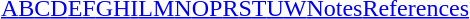<table id="toc" class="toc" summary="Class" align="center" style="text-align:center;">
<tr>
<th></th>
</tr>
<tr>
<td><a href='#'>A</a><a href='#'>B</a><a href='#'>C</a><a href='#'>D</a><a href='#'>E</a><a href='#'>F</a><a href='#'>G</a><a href='#'>H</a><a href='#'>I</a><a href='#'>L</a><a href='#'>M</a><a href='#'>N</a><a href='#'>O</a><a href='#'>P</a><a href='#'>R</a><a href='#'>S</a><a href='#'>T</a><a href='#'>U</a><a href='#'>W</a><a href='#'>Notes</a><a href='#'>References</a></td>
</tr>
</table>
